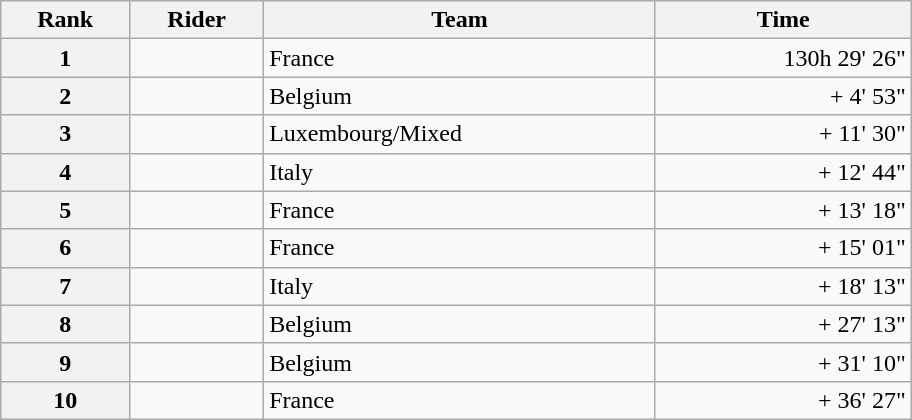<table class="wikitable" style="width:38em; margin-bottom:0;">
<tr>
<th scope="col">Rank</th>
<th scope="col">Rider</th>
<th scope="col">Team</th>
<th scope="col">Time</th>
</tr>
<tr>
<th scope="row">1</th>
<td></td>
<td>France</td>
<td style="text-align:right;">130h 29' 26"</td>
</tr>
<tr>
<th scope="row">2</th>
<td></td>
<td>Belgium</td>
<td style="text-align:right;">+ 4' 53"</td>
</tr>
<tr>
<th scope="row">3</th>
<td></td>
<td>Luxembourg/Mixed</td>
<td style="text-align:right;">+ 11' 30"</td>
</tr>
<tr>
<th scope="row">4</th>
<td></td>
<td>Italy</td>
<td style="text-align:right;">+ 12' 44"</td>
</tr>
<tr>
<th scope="row">5</th>
<td></td>
<td>France</td>
<td style="text-align:right;">+ 13' 18"</td>
</tr>
<tr>
<th scope="row">6</th>
<td></td>
<td>France</td>
<td style="text-align:right;">+ 15' 01"</td>
</tr>
<tr>
<th scope="row">7</th>
<td></td>
<td>Italy</td>
<td style="text-align:right;">+ 18' 13"</td>
</tr>
<tr>
<th scope="row">8</th>
<td></td>
<td>Belgium</td>
<td style="text-align:right;">+ 27' 13"</td>
</tr>
<tr>
<th scope="row">9</th>
<td></td>
<td>Belgium</td>
<td style="text-align:right;">+ 31' 10"</td>
</tr>
<tr>
<th scope="row">10</th>
<td></td>
<td>France</td>
<td style="text-align:right;">+ 36' 27"</td>
</tr>
</table>
